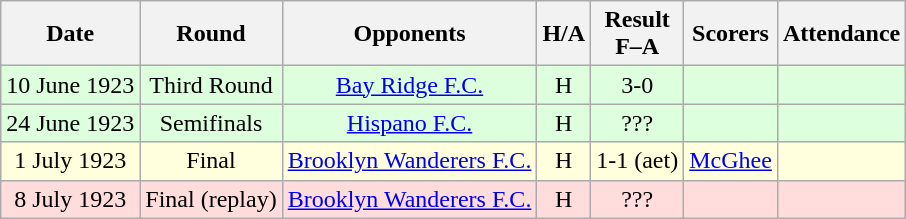<table class="wikitable" style="text-align:center">
<tr>
<th>Date</th>
<th>Round</th>
<th>Opponents</th>
<th>H/A</th>
<th>Result<br>F–A</th>
<th>Scorers</th>
<th>Attendance</th>
</tr>
<tr bgcolor="#ddffdd">
<td>10 June 1923</td>
<td>Third Round</td>
<td><a href='#'>Bay Ridge F.C.</a></td>
<td>H</td>
<td>3-0</td>
<td></td>
<td></td>
</tr>
<tr bgcolor="#ddffdd">
<td>24 June 1923</td>
<td>Semifinals</td>
<td><a href='#'>Hispano F.C.</a></td>
<td>H</td>
<td>???</td>
<td></td>
<td></td>
</tr>
<tr bgcolor="#ffffdd">
<td>1 July 1923</td>
<td>Final</td>
<td><a href='#'>Brooklyn Wanderers F.C.</a></td>
<td>H</td>
<td>1-1 (aet)</td>
<td><a href='#'>McGhee</a></td>
<td></td>
</tr>
<tr bgcolor="#ffdddd">
<td>8 July 1923</td>
<td>Final (replay)</td>
<td><a href='#'>Brooklyn Wanderers F.C.</a></td>
<td>H</td>
<td>???</td>
<td></td>
<td></td>
</tr>
</table>
